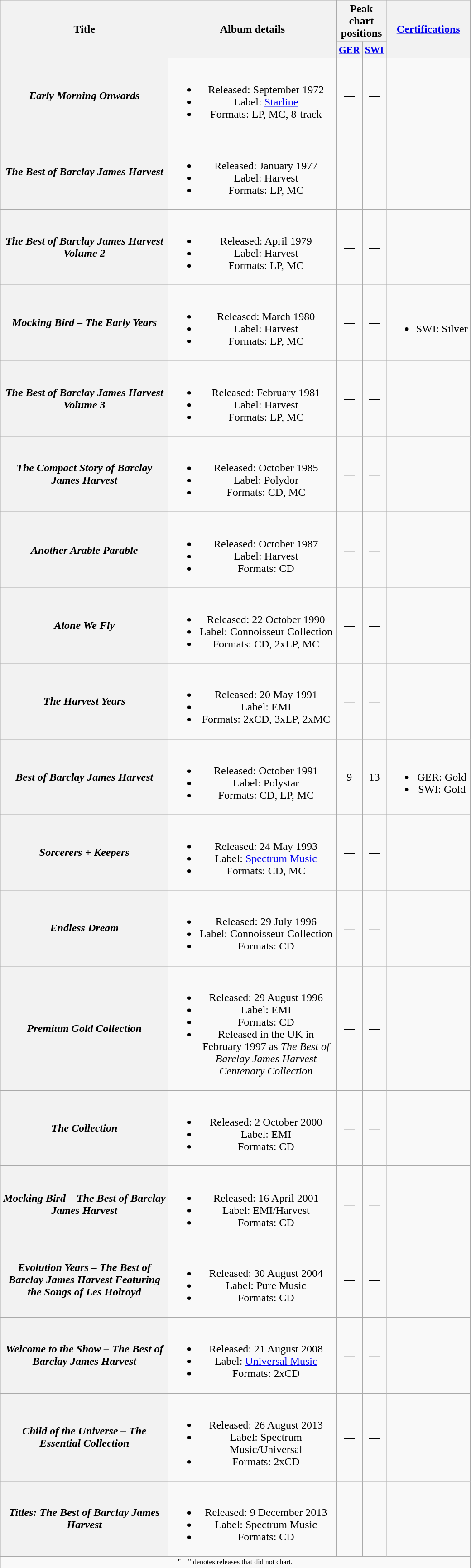<table class="wikitable plainrowheaders" style="text-align:center;">
<tr>
<th rowspan="2" scope="col" style="width:15em;">Title</th>
<th rowspan="2" scope="col" style="width:15em;">Album details</th>
<th colspan="2">Peak chart positions</th>
<th rowspan="2"><a href='#'>Certifications</a></th>
</tr>
<tr>
<th scope="col" style="width:2em;font-size:90%;"><a href='#'>GER</a><br></th>
<th scope="col" style="width:2em;font-size:90%;"><a href='#'>SWI</a><br></th>
</tr>
<tr>
<th scope="row"><em>Early Morning Onwards</em></th>
<td><br><ul><li>Released: September 1972</li><li>Label: <a href='#'>Starline</a></li><li>Formats: LP, MC, 8-track</li></ul></td>
<td>—</td>
<td>—</td>
<td></td>
</tr>
<tr>
<th scope="row"><em>The Best of Barclay James Harvest</em></th>
<td><br><ul><li>Released: January 1977</li><li>Label: Harvest</li><li>Formats: LP, MC</li></ul></td>
<td>—</td>
<td>—</td>
<td></td>
</tr>
<tr>
<th scope="row"><em>The Best of Barclay James Harvest Volume 2</em></th>
<td><br><ul><li>Released: April 1979</li><li>Label: Harvest</li><li>Formats: LP, MC</li></ul></td>
<td>—</td>
<td>—</td>
<td></td>
</tr>
<tr>
<th scope="row"><em>Mocking Bird – The Early Years</em></th>
<td><br><ul><li>Released: March 1980</li><li>Label: Harvest</li><li>Formats: LP, MC</li></ul></td>
<td>—</td>
<td>—</td>
<td><br><ul><li>SWI: Silver</li></ul></td>
</tr>
<tr>
<th scope="row"><em>The Best of Barclay James Harvest Volume 3</em></th>
<td><br><ul><li>Released: February 1981</li><li>Label: Harvest</li><li>Formats: LP, MC</li></ul></td>
<td>—</td>
<td>—</td>
<td></td>
</tr>
<tr>
<th scope="row"><em>The Compact Story of Barclay James Harvest</em></th>
<td><br><ul><li>Released: October 1985</li><li>Label: Polydor</li><li>Formats: CD, MC</li></ul></td>
<td>—</td>
<td>—</td>
<td></td>
</tr>
<tr>
<th scope="row"><em>Another Arable Parable</em></th>
<td><br><ul><li>Released: October 1987</li><li>Label: Harvest</li><li>Formats: CD</li></ul></td>
<td>—</td>
<td>—</td>
<td></td>
</tr>
<tr>
<th scope="row"><em>Alone We Fly</em></th>
<td><br><ul><li>Released: 22 October 1990</li><li>Label: Connoisseur Collection</li><li>Formats: CD, 2xLP, MC</li></ul></td>
<td>—</td>
<td>—</td>
<td></td>
</tr>
<tr>
<th scope="row"><em>The Harvest Years</em></th>
<td><br><ul><li>Released: 20 May 1991</li><li>Label: EMI</li><li>Formats: 2xCD, 3xLP, 2xMC</li></ul></td>
<td>—</td>
<td>—</td>
<td></td>
</tr>
<tr>
<th scope="row"><em>Best of Barclay James Harvest</em></th>
<td><br><ul><li>Released: October 1991</li><li>Label: Polystar</li><li>Formats: CD, LP, MC</li></ul></td>
<td>9</td>
<td>13</td>
<td><br><ul><li>GER: Gold</li><li>SWI: Gold</li></ul></td>
</tr>
<tr>
<th scope="row"><em>Sorcerers + Keepers</em></th>
<td><br><ul><li>Released: 24 May 1993</li><li>Label: <a href='#'>Spectrum Music</a></li><li>Formats: CD, MC</li></ul></td>
<td>—</td>
<td>—</td>
<td></td>
</tr>
<tr>
<th scope="row"><em>Endless Dream</em></th>
<td><br><ul><li>Released: 29 July 1996</li><li>Label: Connoisseur Collection</li><li>Formats: CD</li></ul></td>
<td>—</td>
<td>—</td>
<td></td>
</tr>
<tr>
<th scope="row"><em>Premium Gold Collection</em></th>
<td><br><ul><li>Released: 29 August 1996</li><li>Label: EMI</li><li>Formats: CD</li><li>Released in the UK in February 1997 as <em>The Best of Barclay James Harvest Centenary Collection</em></li></ul></td>
<td>—</td>
<td>—</td>
<td></td>
</tr>
<tr>
<th scope="row"><em>The Collection</em></th>
<td><br><ul><li>Released: 2 October 2000</li><li>Label: EMI</li><li>Formats: CD</li></ul></td>
<td>—</td>
<td>—</td>
<td></td>
</tr>
<tr>
<th scope="row"><em>Mocking Bird – The Best of Barclay James Harvest</em></th>
<td><br><ul><li>Released: 16 April 2001</li><li>Label: EMI/Harvest</li><li>Formats: CD</li></ul></td>
<td>—</td>
<td>—</td>
<td></td>
</tr>
<tr>
<th scope="row"><em>Evolution Years – The Best of Barclay James Harvest Featuring the Songs of Les Holroyd</em></th>
<td><br><ul><li>Released: 30 August 2004</li><li>Label: Pure Music</li><li>Formats: CD</li></ul></td>
<td>—</td>
<td>—</td>
<td></td>
</tr>
<tr>
<th scope="row"><em>Welcome to the Show – The Best of Barclay James Harvest</em></th>
<td><br><ul><li>Released: 21 August 2008</li><li>Label: <a href='#'>Universal Music</a></li><li>Formats: 2xCD</li></ul></td>
<td>—</td>
<td>—</td>
<td></td>
</tr>
<tr>
<th scope="row"><em>Child of the Universe – The Essential Collection</em></th>
<td><br><ul><li>Released: 26 August 2013</li><li>Label: Spectrum Music/Universal</li><li>Formats: 2xCD</li></ul></td>
<td>—</td>
<td>—</td>
<td></td>
</tr>
<tr>
<th scope="row"><em>Titles: The Best of Barclay James Harvest</em></th>
<td><br><ul><li>Released: 9 December 2013</li><li>Label: Spectrum Music</li><li>Formats: CD</li></ul></td>
<td>—</td>
<td>—</td>
<td></td>
</tr>
<tr>
<td colspan="5" style="font-size:8pt">"—" denotes releases that did not chart.</td>
</tr>
</table>
